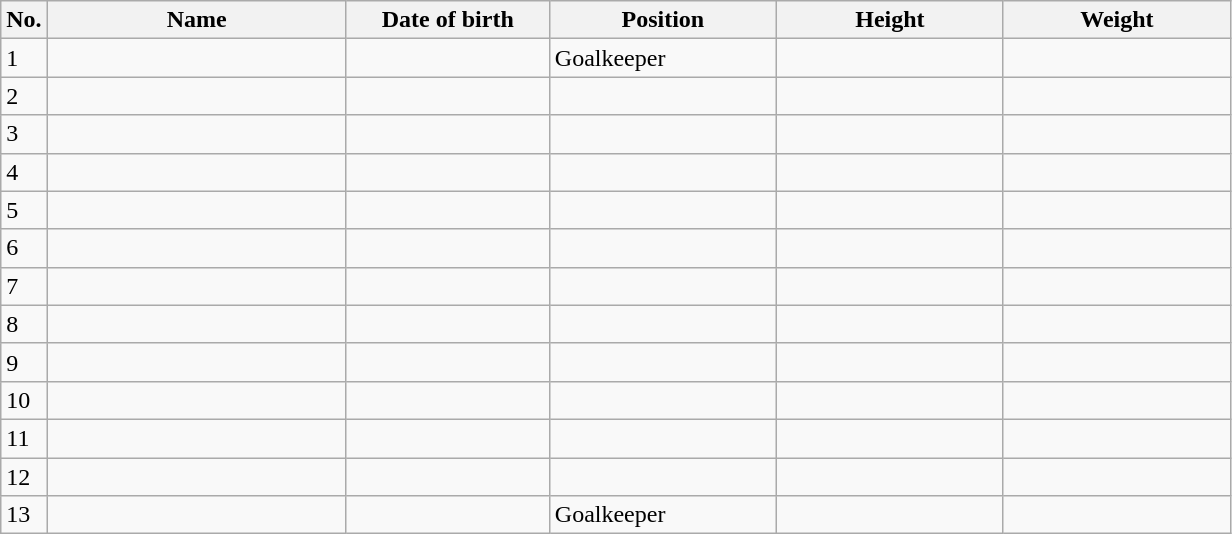<table class=wikitable sortable style=font-size:100%; text-align:center;>
<tr>
<th>No.</th>
<th style=width:12em>Name</th>
<th style=width:8em>Date of birth</th>
<th style=width:9em>Position</th>
<th style=width:9em>Height</th>
<th style=width:9em>Weight</th>
</tr>
<tr>
<td>1</td>
<td align=left></td>
<td align=right></td>
<td>Goalkeeper</td>
<td></td>
<td></td>
</tr>
<tr>
<td>2</td>
<td align=left></td>
<td align=right></td>
<td></td>
<td></td>
<td></td>
</tr>
<tr>
<td>3</td>
<td align=left></td>
<td align=right></td>
<td></td>
<td></td>
<td></td>
</tr>
<tr>
<td>4</td>
<td align=left></td>
<td align=right></td>
<td></td>
<td></td>
<td></td>
</tr>
<tr>
<td>5</td>
<td align=left></td>
<td align=right></td>
<td></td>
<td></td>
<td></td>
</tr>
<tr>
<td>6</td>
<td align=left></td>
<td align=right></td>
<td></td>
<td></td>
<td></td>
</tr>
<tr>
<td>7</td>
<td align=left></td>
<td align=right></td>
<td></td>
<td></td>
<td></td>
</tr>
<tr>
<td>8</td>
<td align=left></td>
<td align=right></td>
<td></td>
<td></td>
<td></td>
</tr>
<tr>
<td>9</td>
<td align=left></td>
<td align=right></td>
<td></td>
<td></td>
<td></td>
</tr>
<tr>
<td>10</td>
<td align=left></td>
<td align=right></td>
<td></td>
<td></td>
<td></td>
</tr>
<tr>
<td>11</td>
<td align=left></td>
<td align=right></td>
<td></td>
<td></td>
<td></td>
</tr>
<tr>
<td>12</td>
<td align=left></td>
<td align=right></td>
<td></td>
<td></td>
<td></td>
</tr>
<tr>
<td>13</td>
<td align=left></td>
<td align=right></td>
<td>Goalkeeper</td>
<td></td>
<td></td>
</tr>
</table>
